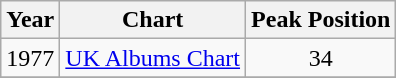<table class="wikitable">
<tr>
<th>Year</th>
<th>Chart</th>
<th>Peak Position</th>
</tr>
<tr>
<td>1977</td>
<td><a href='#'>UK Albums Chart</a></td>
<td align="center">34</td>
</tr>
<tr>
</tr>
</table>
